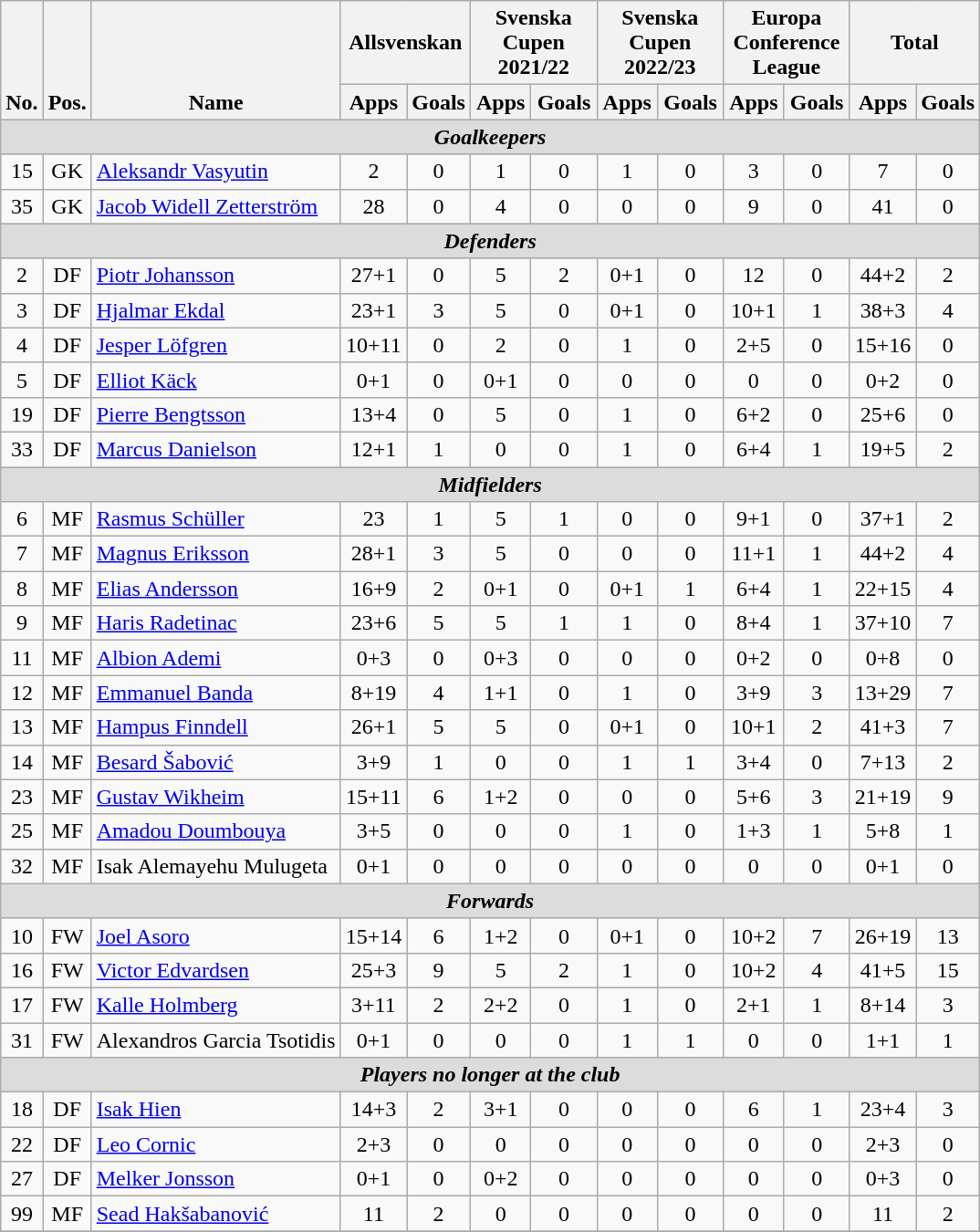<table class="wikitable sortable" style="text-align:center">
<tr>
<th rowspan="2" style="vertical-align:bottom;">No.</th>
<th rowspan="2" style="vertical-align:bottom;">Pos.</th>
<th rowspan="2" style="vertical-align:bottom;">Name</th>
<th colspan="2" style="width:85px;">Allsvenskan</th>
<th colspan="2" style="width:85px;">Svenska Cupen 2021/22</th>
<th colspan="2" style="width:85px;">Svenska Cupen 2022/23</th>
<th colspan="2" style="width:85px;">Europa Conference League</th>
<th colspan="2" style="width:85px;">Total</th>
</tr>
<tr>
<th>Apps</th>
<th>Goals</th>
<th>Apps</th>
<th>Goals</th>
<th>Apps</th>
<th>Goals</th>
<th>Apps</th>
<th>Goals</th>
<th>Apps</th>
<th>Goals</th>
</tr>
<tr>
<th colspan=16 style=background:#dcdcdc; text-align:center><em>Goalkeepers</em></th>
</tr>
<tr>
<td>15</td>
<td>GK</td>
<td align="left"> <a href='#'>Aleksandr Vasyutin</a></td>
<td>2</td>
<td>0</td>
<td>1</td>
<td>0</td>
<td>1</td>
<td>0</td>
<td>3</td>
<td>0</td>
<td>7</td>
<td>0</td>
</tr>
<tr>
<td>35</td>
<td>GK</td>
<td align="left"> <a href='#'>Jacob Widell Zetterström</a></td>
<td>28</td>
<td>0</td>
<td>4</td>
<td>0</td>
<td>0</td>
<td>0</td>
<td>9</td>
<td>0</td>
<td>41</td>
<td>0</td>
</tr>
<tr>
<th colspan=16 style=background:#dcdcdc; text-align:center><em>Defenders</em></th>
</tr>
<tr>
<td>2</td>
<td>DF</td>
<td align="left"> <a href='#'>Piotr Johansson</a></td>
<td>27+1</td>
<td>0</td>
<td>5</td>
<td>2</td>
<td>0+1</td>
<td>0</td>
<td>12</td>
<td>0</td>
<td>44+2</td>
<td>2</td>
</tr>
<tr>
<td>3</td>
<td>DF</td>
<td align="left"> <a href='#'>Hjalmar Ekdal</a></td>
<td>23+1</td>
<td>3</td>
<td>5</td>
<td>0</td>
<td>0+1</td>
<td>0</td>
<td>10+1</td>
<td>1</td>
<td>38+3</td>
<td>4</td>
</tr>
<tr>
<td>4</td>
<td>DF</td>
<td align="left"> <a href='#'>Jesper Löfgren</a></td>
<td>10+11</td>
<td>0</td>
<td>2</td>
<td>0</td>
<td>1</td>
<td>0</td>
<td>2+5</td>
<td>0</td>
<td>15+16</td>
<td>0</td>
</tr>
<tr>
<td>5</td>
<td>DF</td>
<td align="left"> <a href='#'>Elliot Käck</a></td>
<td>0+1</td>
<td>0</td>
<td>0+1</td>
<td>0</td>
<td>0</td>
<td>0</td>
<td>0</td>
<td>0</td>
<td>0+2</td>
<td>0</td>
</tr>
<tr>
<td>19</td>
<td>DF</td>
<td align="left"> <a href='#'>Pierre Bengtsson</a></td>
<td>13+4</td>
<td>0</td>
<td>5</td>
<td>0</td>
<td>1</td>
<td>0</td>
<td>6+2</td>
<td>0</td>
<td>25+6</td>
<td>0</td>
</tr>
<tr>
<td>33</td>
<td>DF</td>
<td align="left"> <a href='#'>Marcus Danielson</a></td>
<td>12+1</td>
<td>1</td>
<td>0</td>
<td>0</td>
<td>1</td>
<td>0</td>
<td>6+4</td>
<td>1</td>
<td>19+5</td>
<td>2</td>
</tr>
<tr>
<th colspan=16 style=background:#dcdcdc; text-align:center><em>Midfielders</em></th>
</tr>
<tr>
<td>6</td>
<td>MF</td>
<td align="left"> <a href='#'>Rasmus Schüller</a></td>
<td>23</td>
<td>1</td>
<td>5</td>
<td>1</td>
<td>0</td>
<td>0</td>
<td>9+1</td>
<td>0</td>
<td>37+1</td>
<td>2</td>
</tr>
<tr>
<td>7</td>
<td>MF</td>
<td align="left"> <a href='#'>Magnus Eriksson</a></td>
<td>28+1</td>
<td>3</td>
<td>5</td>
<td>0</td>
<td>0</td>
<td>0</td>
<td>11+1</td>
<td>1</td>
<td>44+2</td>
<td>4</td>
</tr>
<tr>
<td>8</td>
<td>MF</td>
<td align="left"> <a href='#'>Elias Andersson</a></td>
<td>16+9</td>
<td>2</td>
<td>0+1</td>
<td>0</td>
<td>0+1</td>
<td>1</td>
<td>6+4</td>
<td>1</td>
<td>22+15</td>
<td>4</td>
</tr>
<tr>
<td>9</td>
<td>MF</td>
<td align="left"> <a href='#'>Haris Radetinac</a></td>
<td>23+6</td>
<td>5</td>
<td>5</td>
<td>1</td>
<td>1</td>
<td>0</td>
<td>8+4</td>
<td>1</td>
<td>37+10</td>
<td>7</td>
</tr>
<tr>
<td>11</td>
<td>MF</td>
<td align="left"> <a href='#'>Albion Ademi</a></td>
<td>0+3</td>
<td>0</td>
<td>0+3</td>
<td>0</td>
<td>0</td>
<td>0</td>
<td>0+2</td>
<td>0</td>
<td>0+8</td>
<td>0</td>
</tr>
<tr>
<td>12</td>
<td>MF</td>
<td align="left"> <a href='#'>Emmanuel Banda</a></td>
<td>8+19</td>
<td>4</td>
<td>1+1</td>
<td>0</td>
<td>1</td>
<td>0</td>
<td>3+9</td>
<td>3</td>
<td>13+29</td>
<td>7</td>
</tr>
<tr>
<td>13</td>
<td>MF</td>
<td align="left"> <a href='#'>Hampus Finndell</a></td>
<td>26+1</td>
<td>5</td>
<td>5</td>
<td>0</td>
<td>0+1</td>
<td>0</td>
<td>10+1</td>
<td>2</td>
<td>41+3</td>
<td>7</td>
</tr>
<tr>
<td>14</td>
<td>MF</td>
<td align="left"> <a href='#'>Besard Šabović</a></td>
<td>3+9</td>
<td>1</td>
<td>0</td>
<td>0</td>
<td>1</td>
<td>1</td>
<td>3+4</td>
<td>0</td>
<td>7+13</td>
<td>2</td>
</tr>
<tr>
<td>23</td>
<td>MF</td>
<td align="left"> <a href='#'>Gustav Wikheim</a></td>
<td>15+11</td>
<td>6</td>
<td>1+2</td>
<td>0</td>
<td>0</td>
<td>0</td>
<td>5+6</td>
<td>3</td>
<td>21+19</td>
<td>9</td>
</tr>
<tr>
<td>25</td>
<td>MF</td>
<td align="left"> <a href='#'>Amadou Doumbouya</a></td>
<td>3+5</td>
<td>0</td>
<td>0</td>
<td>0</td>
<td>1</td>
<td>0</td>
<td>1+3</td>
<td>1</td>
<td>5+8</td>
<td>1</td>
</tr>
<tr>
<td>32</td>
<td>MF</td>
<td align="left"> Isak Alemayehu Mulugeta</td>
<td>0+1</td>
<td>0</td>
<td>0</td>
<td>0</td>
<td>0</td>
<td>0</td>
<td>0</td>
<td>0</td>
<td>0+1</td>
<td>0</td>
</tr>
<tr>
<th colspan=16 style=background:#dcdcdc; text-align:center><em>Forwards</em></th>
</tr>
<tr>
<td>10</td>
<td>FW</td>
<td align="left"> <a href='#'>Joel Asoro</a></td>
<td>15+14</td>
<td>6</td>
<td>1+2</td>
<td>0</td>
<td>0+1</td>
<td>0</td>
<td>10+2</td>
<td>7</td>
<td>26+19</td>
<td>13</td>
</tr>
<tr>
<td>16</td>
<td>FW</td>
<td align="left"> <a href='#'>Victor Edvardsen</a></td>
<td>25+3</td>
<td>9</td>
<td>5</td>
<td>2</td>
<td>1</td>
<td>0</td>
<td>10+2</td>
<td>4</td>
<td>41+5</td>
<td>15</td>
</tr>
<tr>
<td>17</td>
<td>FW</td>
<td align="left"> <a href='#'>Kalle Holmberg</a></td>
<td>3+11</td>
<td>2</td>
<td>2+2</td>
<td>0</td>
<td>1</td>
<td>0</td>
<td>2+1</td>
<td>1</td>
<td>8+14</td>
<td>3</td>
</tr>
<tr>
<td>31</td>
<td>FW</td>
<td align="left"> Alexandros Garcia Tsotidis</td>
<td>0+1</td>
<td>0</td>
<td>0</td>
<td>0</td>
<td>1</td>
<td>1</td>
<td>0</td>
<td>0</td>
<td>1+1</td>
<td>1</td>
</tr>
<tr>
<th colspan=16 style=background:#dcdcdc; text-align:center><em>Players no longer at the club</em></th>
</tr>
<tr>
<td>18</td>
<td>DF</td>
<td align="left"> <a href='#'>Isak Hien</a></td>
<td>14+3</td>
<td>2</td>
<td>3+1</td>
<td>0</td>
<td>0</td>
<td>0</td>
<td>6</td>
<td>1</td>
<td>23+4</td>
<td>3</td>
</tr>
<tr>
<td>22</td>
<td>DF</td>
<td align="left"> <a href='#'>Leo Cornic</a></td>
<td>2+3</td>
<td>0</td>
<td>0</td>
<td>0</td>
<td>0</td>
<td>0</td>
<td>0</td>
<td>0</td>
<td>2+3</td>
<td>0</td>
</tr>
<tr>
<td>27</td>
<td>DF</td>
<td align="left"> <a href='#'>Melker Jonsson</a></td>
<td>0+1</td>
<td>0</td>
<td>0+2</td>
<td>0</td>
<td>0</td>
<td>0</td>
<td>0</td>
<td>0</td>
<td>0+3</td>
<td>0</td>
</tr>
<tr>
<td>99</td>
<td>MF</td>
<td align="left"> <a href='#'>Sead Hakšabanović</a></td>
<td>11</td>
<td>2</td>
<td>0</td>
<td>0</td>
<td>0</td>
<td>0</td>
<td>0</td>
<td>0</td>
<td>11</td>
<td>2</td>
</tr>
<tr>
</tr>
</table>
